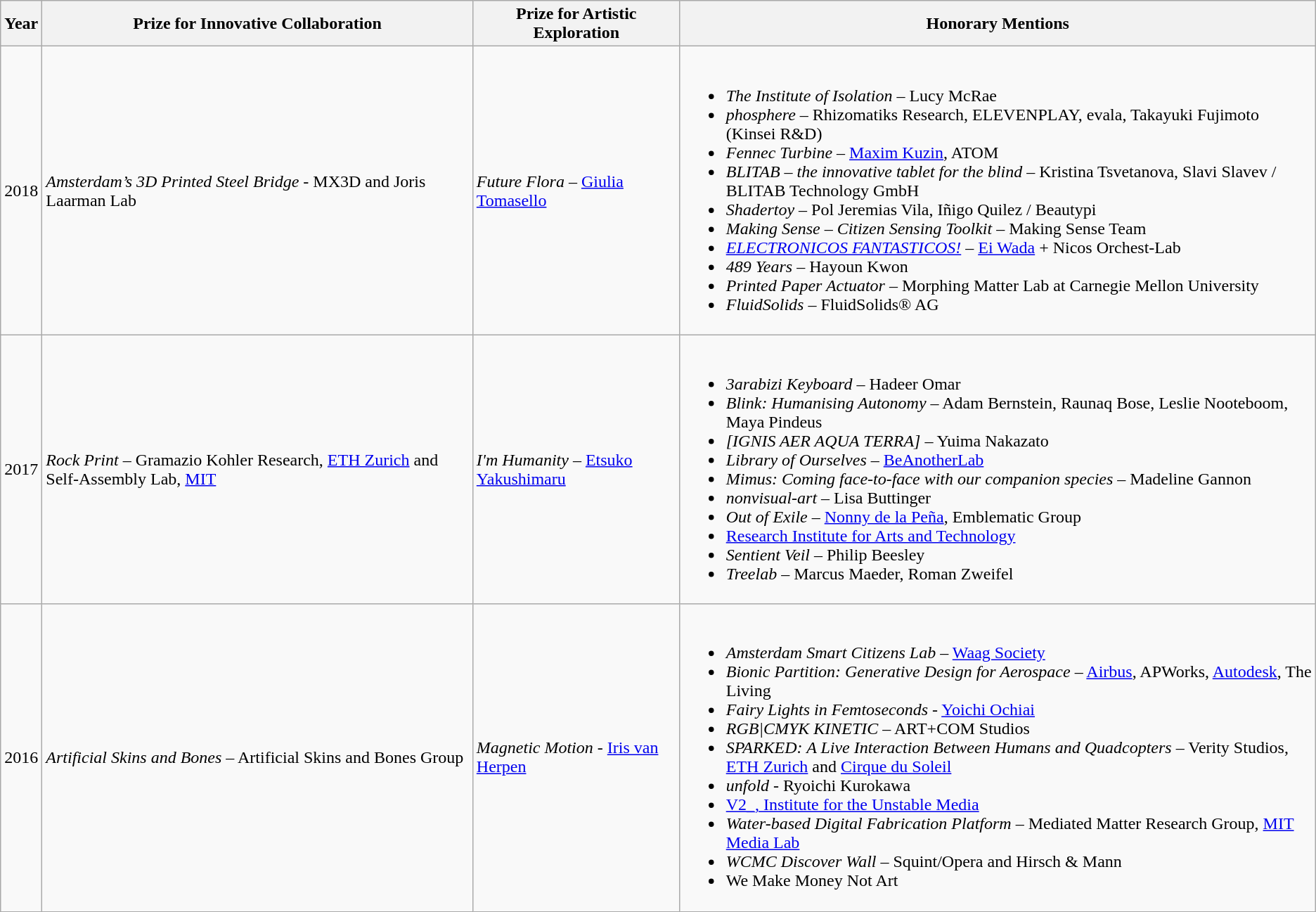<table class="wikitable">
<tr>
<th>Year</th>
<th>Prize for Innovative Collaboration</th>
<th>Prize for Artistic Exploration</th>
<th>Honorary Mentions</th>
</tr>
<tr>
<td>2018</td>
<td><em>Amsterdam’s 3D Printed Steel Bridge</em> - MX3D and Joris Laarman Lab</td>
<td><em>Future Flora</em> – <a href='#'>Giulia Tomasello</a></td>
<td><br><ul><li><em>The Institute of Isolation</em> – Lucy McRae</li><li><em>phosphere</em> – Rhizomatiks Research, ELEVENPLAY, evala, Takayuki Fujimoto (Kinsei R&D)</li><li><em>Fennec Turbine</em> – <a href='#'>Maxim Kuzin</a>, ATOM</li><li><em>BLITAB – the innovative tablet for the blind</em> – Kristina Tsvetanova, Slavi Slavev / BLITAB Technology GmbH</li><li><em>Shadertoy</em> – Pol Jeremias Vila, Iñigo Quilez / Beautypi</li><li><em>Making Sense – Citizen Sensing Toolkit</em> – Making Sense Team</li><li><em><a href='#'>ELECTRONICOS FANTASTICOS!</a></em> – <a href='#'>Ei Wada</a> + Nicos Orchest-Lab</li><li><em>489 Years</em> – Hayoun Kwon</li><li><em>Printed Paper Actuator</em> – Morphing Matter Lab at Carnegie Mellon University</li><li><em>FluidSolids</em> – FluidSolids® AG</li></ul></td>
</tr>
<tr>
<td>2017</td>
<td><em>Rock Print</em> – Gramazio Kohler Research, <a href='#'>ETH Zurich</a> and Self-Assembly Lab, <a href='#'>MIT</a></td>
<td><em>I'm Humanity</em> – <a href='#'>Etsuko Yakushimaru</a></td>
<td><br><ul><li><em>3arabizi Keyboard</em> – Hadeer Omar</li><li><em>Blink: Humanising Autonomy</em> – Adam Bernstein, Raunaq Bose, Leslie Nooteboom, Maya Pindeus</li><li><em>[IGNIS AER AQUA TERRA]</em> – Yuima Nakazato</li><li><em>Library of Ourselves</em> – <a href='#'>BeAnotherLab</a></li><li><em>Mimus: Coming face-to-face with our companion species</em> – Madeline Gannon</li><li><em>nonvisual-art</em> – Lisa Buttinger</li><li><em>Out of Exile</em> – <a href='#'>Nonny de la Peña</a>, Emblematic Group</li><li><a href='#'>Research Institute for Arts and Technology</a></li><li><em>Sentient Veil</em> – Philip Beesley</li><li><em>Treelab</em> – Marcus Maeder, Roman Zweifel</li></ul></td>
</tr>
<tr>
<td>2016</td>
<td><em>Artificial Skins and Bones</em> – Artificial Skins and Bones Group</td>
<td><em>Magnetic Motion -</em> <a href='#'>Iris van Herpen</a></td>
<td><br><ul><li><em>Amsterdam Smart Citizens Lab</em> – <a href='#'>Waag Society</a></li><li><em>Bionic Partition: Generative Design for Aerospace</em> – <a href='#'>Airbus</a>, APWorks, <a href='#'>Autodesk</a>, The Living</li><li><em>Fairy Lights in Femtoseconds -</em> <a href='#'>Yoichi Ochiai</a></li><li><em>RGB|CMYK KINETIC</em> – ART+COM Studios</li><li><em>SPARKED: A Live Interaction Between Humans and Quadcopters</em> – Verity Studios, <a href='#'>ETH Zurich</a> and <a href='#'>Cirque du Soleil</a></li><li><em>unfold -</em> Ryoichi Kurokawa</li><li><a href='#'>V2_, Institute for the Unstable Media</a></li><li><em>Water-based Digital Fabrication Platform</em> – Mediated Matter Research Group, <a href='#'>MIT Media Lab</a></li><li><em>WCMC Discover Wall</em> – Squint/Opera and Hirsch & Mann</li><li>We Make Money Not Art</li></ul></td>
</tr>
</table>
